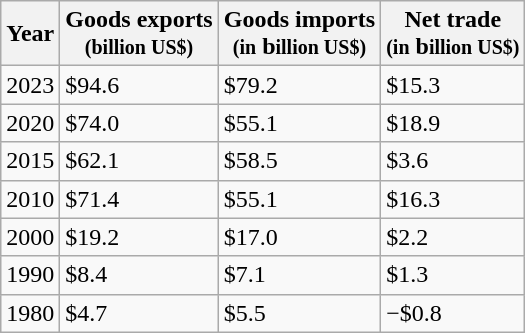<table class="wikitable">
<tr>
<th>Year</th>
<th>Goods exports<br><small>(billion US$)</small></th>
<th>Goods imports<br><small>(in</small> b<small>illion US$)</small></th>
<th>Net trade<br><small>(in</small> b<small>illion US$)</small></th>
</tr>
<tr>
<td>2023</td>
<td>$94.6</td>
<td>$79.2</td>
<td>$15.3</td>
</tr>
<tr>
<td>2020</td>
<td>$74.0</td>
<td>$55.1</td>
<td>$18.9</td>
</tr>
<tr>
<td>2015</td>
<td>$62.1</td>
<td>$58.5</td>
<td>$3.6</td>
</tr>
<tr>
<td>2010</td>
<td>$71.4</td>
<td>$55.1</td>
<td>$16.3</td>
</tr>
<tr>
<td>2000</td>
<td>$19.2</td>
<td>$17.0</td>
<td>$2.2</td>
</tr>
<tr>
<td>1990</td>
<td>$8.4</td>
<td>$7.1</td>
<td>$1.3</td>
</tr>
<tr>
<td>1980</td>
<td>$4.7</td>
<td>$5.5</td>
<td>−$0.8</td>
</tr>
</table>
